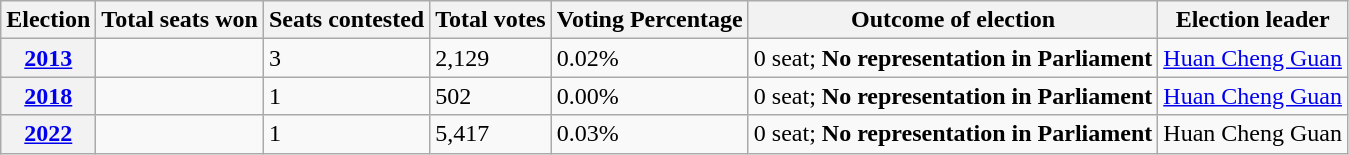<table class="wikitable">
<tr>
<th>Election</th>
<th>Total seats won</th>
<th>Seats contested</th>
<th>Total votes</th>
<th>Voting Percentage</th>
<th>Outcome of election</th>
<th>Election leader</th>
</tr>
<tr>
<th><a href='#'>2013</a></th>
<td></td>
<td>3</td>
<td>2,129</td>
<td>0.02%</td>
<td>0 seat; <strong>No representation in Parliament</strong></td>
<td><a href='#'>Huan Cheng Guan</a></td>
</tr>
<tr>
<th><a href='#'>2018</a></th>
<td></td>
<td>1</td>
<td>502</td>
<td>0.00%</td>
<td>0 seat; <strong>No representation in Parliament</strong> </td>
<td><a href='#'>Huan Cheng Guan</a></td>
</tr>
<tr>
<th><a href='#'>2022</a></th>
<td></td>
<td>1</td>
<td>5,417</td>
<td>0.03%</td>
<td>0 seat; <strong>No representation in Parliament</strong> </td>
<td>Huan Cheng Guan</td>
</tr>
</table>
